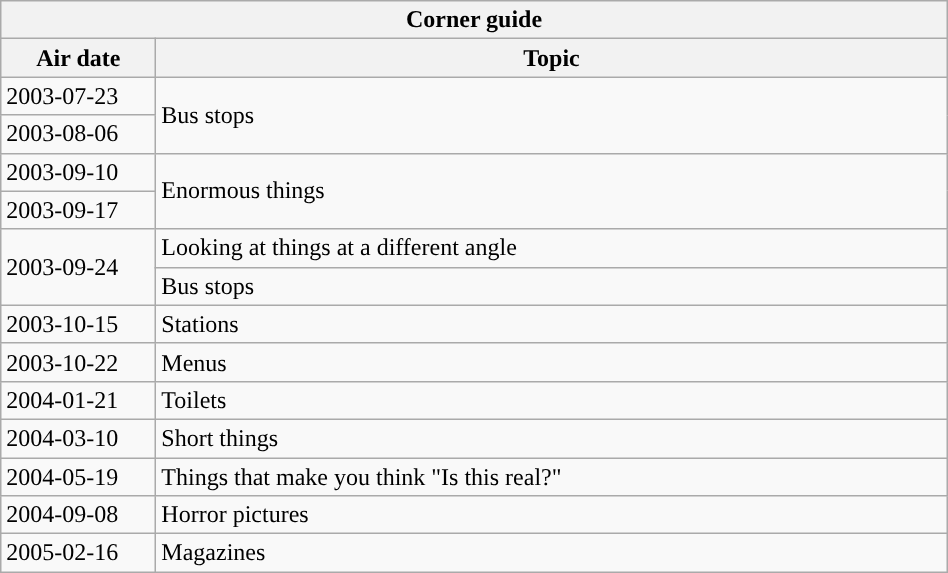<table class="wikitable collapsible collapsed" style="clear:none; padding:0 auto; width:50%; margin:auto align:left;">
<tr>
<th colspan=4>Corner guide</th>
</tr>
<tr>
<th style="width:6em;">Air date</th>
<th>Topic</th>
</tr>
<tr>
<td>2003-07-23</td>
<td rowspan="2">Bus stops</td>
</tr>
<tr>
<td>2003-08-06</td>
</tr>
<tr>
<td>2003-09-10</td>
<td rowspan="2">Enormous things</td>
</tr>
<tr>
<td>2003-09-17</td>
</tr>
<tr>
<td rowspan="2">2003-09-24</td>
<td>Looking at things at a different angle</td>
</tr>
<tr>
<td>Bus stops</td>
</tr>
<tr>
<td>2003-10-15</td>
<td>Stations</td>
</tr>
<tr>
<td>2003-10-22</td>
<td>Menus</td>
</tr>
<tr>
<td>2004-01-21</td>
<td>Toilets</td>
</tr>
<tr>
<td>2004-03-10</td>
<td>Short things</td>
</tr>
<tr>
<td>2004-05-19</td>
<td>Things that make you think "Is this real?"</td>
</tr>
<tr>
<td>2004-09-08</td>
<td>Horror pictures</td>
</tr>
<tr>
<td>2005-02-16</td>
<td>Magazines</td>
</tr>
</table>
